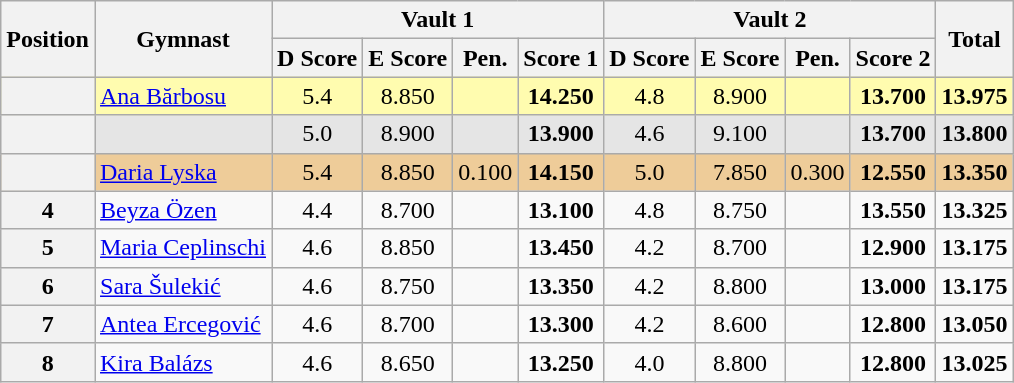<table style="text-align:center;" class="wikitable sortable">
<tr>
<th rowspan="2">Position</th>
<th rowspan="2">Gymnast</th>
<th colspan="4">Vault 1</th>
<th colspan="4">Vault 2</th>
<th rowspan="2">Total</th>
</tr>
<tr>
<th>D Score</th>
<th>E Score</th>
<th>Pen.</th>
<th>Score 1</th>
<th>D Score</th>
<th>E Score</th>
<th>Pen.</th>
<th>Score 2</th>
</tr>
<tr style="background:#fffcaf;">
<th scope="row" style="text-align:center"></th>
<td style="text-align:left;"> <a href='#'>Ana Bărbosu</a></td>
<td>5.4</td>
<td>8.850</td>
<td></td>
<td><strong>14.250</strong></td>
<td>4.8</td>
<td>8.900</td>
<td></td>
<td><strong>13.700</strong></td>
<td><strong>13.975</strong></td>
</tr>
<tr style="background:#e5e5e5;">
<th scope="row" style="text-align:center"></th>
<td></td>
<td>5.0</td>
<td>8.900</td>
<td></td>
<td><strong>13.900</strong></td>
<td>4.6</td>
<td>9.100</td>
<td></td>
<td><strong>13.700</strong></td>
<td><strong>13.800</strong></td>
</tr>
<tr style="background:#ec9;">
<th scope="row" style="text-align:center"></th>
<td style="text-align:left;"> <a href='#'>Daria Lyska</a></td>
<td>5.4</td>
<td>8.850</td>
<td>0.100</td>
<td><strong>14.150</strong></td>
<td>5.0</td>
<td>7.850</td>
<td>0.300</td>
<td><strong>12.550</strong></td>
<td><strong>13.350</strong></td>
</tr>
<tr>
<th>4</th>
<td style="text-align:left;"> <a href='#'>Beyza Özen</a></td>
<td>4.4</td>
<td>8.700</td>
<td></td>
<td><strong>13.100</strong></td>
<td>4.8</td>
<td>8.750</td>
<td></td>
<td><strong>13.550</strong></td>
<td><strong>13.325</strong></td>
</tr>
<tr>
<th>5</th>
<td style="text-align:left;"> <a href='#'>Maria Ceplinschi</a></td>
<td>4.6</td>
<td>8.850</td>
<td></td>
<td><strong>13.450</strong></td>
<td>4.2</td>
<td>8.700</td>
<td></td>
<td><strong>12.900</strong></td>
<td><strong>13.175</strong></td>
</tr>
<tr>
<th>6</th>
<td style="text-align:left;"> <a href='#'>Sara Šulekić</a></td>
<td>4.6</td>
<td>8.750</td>
<td></td>
<td><strong>13.350</strong></td>
<td>4.2</td>
<td>8.800</td>
<td></td>
<td><strong>13.000</strong></td>
<td><strong>13.175</strong></td>
</tr>
<tr>
<th>7</th>
<td style="text-align:left;"> <a href='#'>Antea Ercegović</a></td>
<td>4.6</td>
<td>8.700</td>
<td></td>
<td><strong>13.300</strong></td>
<td>4.2</td>
<td>8.600</td>
<td></td>
<td><strong>12.800</strong></td>
<td><strong>13.050</strong></td>
</tr>
<tr>
<th>8</th>
<td style="text-align:left;"> <a href='#'>Kira Balázs</a></td>
<td>4.6</td>
<td>8.650</td>
<td></td>
<td><strong>13.250</strong></td>
<td>4.0</td>
<td>8.800</td>
<td></td>
<td><strong>12.800</strong></td>
<td><strong>13.025</strong></td>
</tr>
</table>
